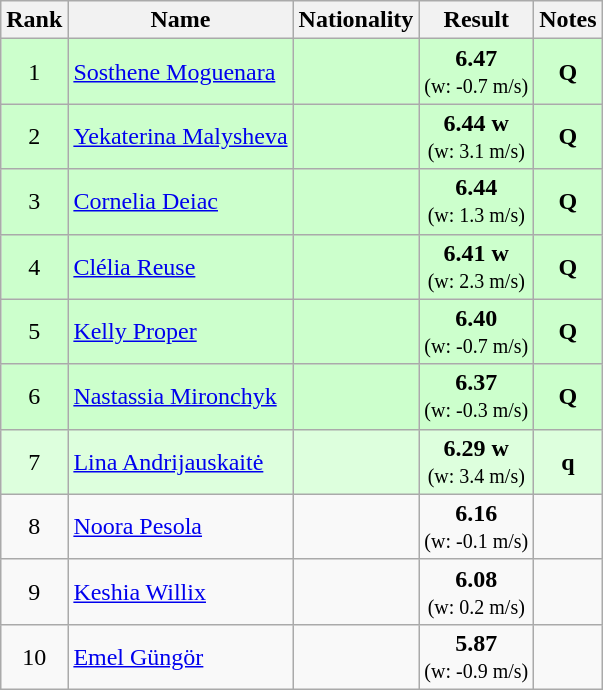<table class="wikitable sortable" style="text-align:center">
<tr>
<th>Rank</th>
<th>Name</th>
<th>Nationality</th>
<th>Result</th>
<th>Notes</th>
</tr>
<tr bgcolor=ccffcc>
<td>1</td>
<td align=left><a href='#'>Sosthene Moguenara</a></td>
<td align=left></td>
<td><strong>6.47</strong><br><small>(w: -0.7 m/s)</small></td>
<td><strong>Q</strong></td>
</tr>
<tr bgcolor=ccffcc>
<td>2</td>
<td align=left><a href='#'>Yekaterina Malysheva</a></td>
<td align=left></td>
<td><strong>6.44</strong> <strong>w</strong><br><small>(w: 3.1 m/s)</small></td>
<td><strong>Q</strong></td>
</tr>
<tr bgcolor=ccffcc>
<td>3</td>
<td align=left><a href='#'>Cornelia Deiac</a></td>
<td align=left></td>
<td><strong>6.44</strong><br><small>(w: 1.3 m/s)</small></td>
<td><strong>Q</strong></td>
</tr>
<tr bgcolor=ccffcc>
<td>4</td>
<td align=left><a href='#'>Clélia Reuse</a></td>
<td align=left></td>
<td><strong>6.41</strong> <strong>w</strong><br><small>(w: 2.3 m/s)</small></td>
<td><strong>Q</strong></td>
</tr>
<tr bgcolor=ccffcc>
<td>5</td>
<td align=left><a href='#'>Kelly Proper</a></td>
<td align=left></td>
<td><strong>6.40</strong><br><small>(w: -0.7 m/s)</small></td>
<td><strong>Q</strong></td>
</tr>
<tr bgcolor=ccffcc>
<td>6</td>
<td align=left><a href='#'>Nastassia Mironchyk</a></td>
<td align=left></td>
<td><strong>6.37</strong><br><small>(w: -0.3 m/s)</small></td>
<td><strong>Q</strong></td>
</tr>
<tr bgcolor=ddffdd>
<td>7</td>
<td align=left><a href='#'>Lina Andrijauskaitė</a></td>
<td align=left></td>
<td><strong>6.29</strong> <strong>w</strong><br><small>(w: 3.4 m/s)</small></td>
<td><strong>q</strong></td>
</tr>
<tr>
<td>8</td>
<td align=left><a href='#'>Noora Pesola</a></td>
<td align=left></td>
<td><strong>6.16</strong><br><small>(w: -0.1 m/s)</small></td>
<td></td>
</tr>
<tr>
<td>9</td>
<td align=left><a href='#'>Keshia Willix</a></td>
<td align=left></td>
<td><strong>6.08</strong><br><small>(w: 0.2 m/s)</small></td>
<td></td>
</tr>
<tr>
<td>10</td>
<td align=left><a href='#'>Emel Güngör</a></td>
<td align=left></td>
<td><strong>5.87</strong><br><small>(w: -0.9 m/s)</small></td>
<td></td>
</tr>
</table>
